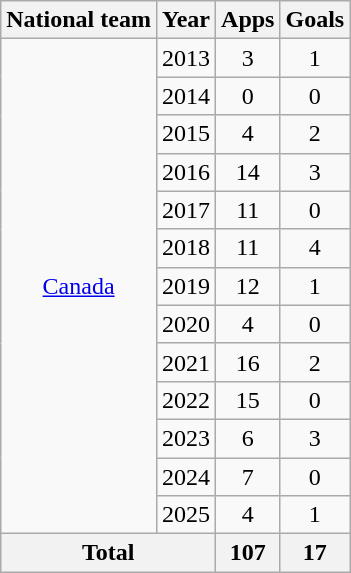<table class="wikitable" style="text-align:center">
<tr>
<th>National team</th>
<th>Year</th>
<th>Apps</th>
<th>Goals</th>
</tr>
<tr>
<td rowspan="13"><a href='#'>Canada</a></td>
<td>2013</td>
<td>3</td>
<td>1</td>
</tr>
<tr>
<td>2014</td>
<td>0</td>
<td>0</td>
</tr>
<tr>
<td>2015</td>
<td>4</td>
<td>2</td>
</tr>
<tr>
<td>2016</td>
<td>14</td>
<td>3</td>
</tr>
<tr>
<td>2017</td>
<td>11</td>
<td>0</td>
</tr>
<tr>
<td>2018</td>
<td>11</td>
<td>4</td>
</tr>
<tr>
<td>2019</td>
<td>12</td>
<td>1</td>
</tr>
<tr>
<td>2020</td>
<td>4</td>
<td>0</td>
</tr>
<tr>
<td>2021</td>
<td>16</td>
<td>2</td>
</tr>
<tr>
<td>2022</td>
<td>15</td>
<td>0</td>
</tr>
<tr>
<td>2023</td>
<td>6</td>
<td>3</td>
</tr>
<tr>
<td>2024</td>
<td>7</td>
<td>0</td>
</tr>
<tr>
<td>2025</td>
<td>4</td>
<td>1</td>
</tr>
<tr>
<th colspan="2">Total</th>
<th>107</th>
<th>17</th>
</tr>
</table>
